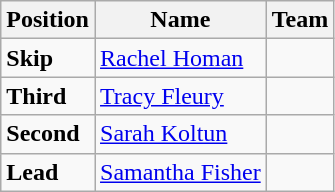<table class="wikitable">
<tr>
<th><strong>Position</strong></th>
<th><strong>Name</strong></th>
<th><strong>Team</strong></th>
</tr>
<tr>
<td><strong>Skip</strong></td>
<td><a href='#'>Rachel Homan</a></td>
<td></td>
</tr>
<tr>
<td><strong>Third</strong></td>
<td><a href='#'>Tracy Fleury</a></td>
<td></td>
</tr>
<tr>
<td><strong>Second</strong></td>
<td><a href='#'>Sarah Koltun</a></td>
<td></td>
</tr>
<tr>
<td><strong>Lead</strong></td>
<td><a href='#'>Samantha Fisher</a></td>
<td></td>
</tr>
</table>
